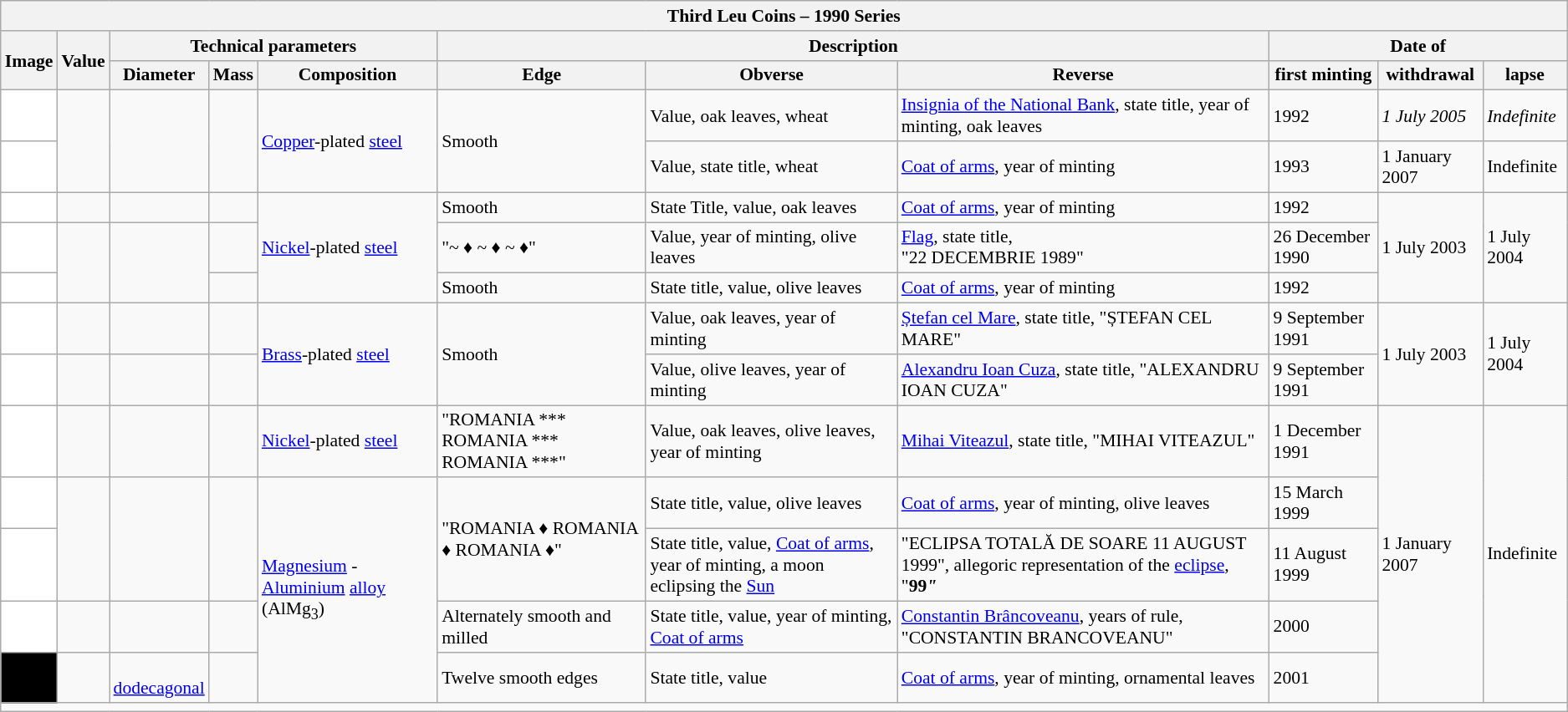<table class="wikitable" style="font-size: 90%">
<tr>
<th colspan="11">Third Leu Coins –  1990 Series</th>
</tr>
<tr>
<th rowspan="2">Image</th>
<th rowspan="2">Value</th>
<th colspan="3">Technical parameters</th>
<th colspan="3">Description</th>
<th colspan="3">Date of</th>
</tr>
<tr>
<th>Diameter</th>
<th>Mass</th>
<th>Composition</th>
<th>Edge</th>
<th>Obverse</th>
<th>Reverse</th>
<th>first minting</th>
<th>withdrawal</th>
<th>lapse</th>
</tr>
<tr>
<td align="center" bgcolor="white"></td>
<td align=right rowspan = 2></td>
<td align=right rowspan = 2></td>
<td align=right rowspan = 2></td>
<td rowspan = 2><a href='#'>Copper</a>-plated <a href='#'>steel</a></td>
<td rowspan = 2>Smooth</td>
<td>Value, oak leaves, wheat</td>
<td><a href='#'>Insignia of the National Bank</a>, state title, year of minting, oak leaves</td>
<td>1992</td>
<td><em>1 July 2005</em></td>
<td><em>Indefinite</em></td>
</tr>
<tr>
<td align="center" bgcolor="white"></td>
<td>Value, state title, wheat</td>
<td><a href='#'>Coat of arms</a>, year of minting</td>
<td>1993</td>
<td>1 January 2007</td>
<td>Indefinite</td>
</tr>
<tr>
<td align="center" bgcolor="white"></td>
<td align=right></td>
<td align=right></td>
<td align=right></td>
<td rowspan = 3><a href='#'>Nickel</a>-plated <a href='#'>steel</a></td>
<td>Smooth</td>
<td>State Title, value, oak leaves</td>
<td><a href='#'>Coat of arms</a>, year of minting</td>
<td>1992</td>
<td rowspan = 3>1 July 2003</td>
<td rowspan = 3>1 July 2004</td>
</tr>
<tr>
<td align="center" bgcolor="white"></td>
<td align=right rowspan = 2></td>
<td align=right rowspan = 2></td>
<td align=right></td>
<td>"~ ♦ ~ ♦ ~ ♦"</td>
<td>Value, year of minting, olive leaves</td>
<td><a href='#'>Flag</a>, state title,<br>"22 DECEMBRIE 1989"</td>
<td>26 December 1990</td>
</tr>
<tr>
<td align="center" bgcolor="white"></td>
<td align=right></td>
<td>Smooth</td>
<td>State title, value, olive leaves</td>
<td><a href='#'>Coat of arms</a>, year of minting</td>
<td>1992</td>
</tr>
<tr>
<td align="center" bgcolor="white"></td>
<td align=right></td>
<td align=right></td>
<td align=right></td>
<td rowspan = 2><a href='#'>Brass</a>-plated <a href='#'>steel</a></td>
<td rowspan = 2>Smooth</td>
<td>Value, oak leaves, year of minting</td>
<td><a href='#'>Ștefan cel Mare</a>, state title, "ȘTEFAN CEL MARE"</td>
<td>9 September 1991</td>
<td rowspan = 2>1 July 2003</td>
<td rowspan = 2>1 July 2004</td>
</tr>
<tr>
<td align="center" bgcolor="white"></td>
<td align=right></td>
<td align=right></td>
<td align=right></td>
<td>Value, olive leaves, year of minting</td>
<td><a href='#'>Alexandru Ioan Cuza</a>, state title, "ALEXANDRU IOAN CUZA"</td>
<td>9 September 1991</td>
</tr>
<tr>
<td align="center" bgcolor="white"></td>
<td align=right></td>
<td align=right></td>
<td align=right></td>
<td><a href='#'>Nickel</a>-plated <a href='#'>steel</a></td>
<td>"ROMANIA *** ROMANIA *** ROMANIA ***"</td>
<td>Value, oak leaves, olive leaves, year of minting</td>
<td><a href='#'>Mihai Viteazul</a>, state title, "MIHAI VITEAZUL"</td>
<td>1 December 1991</td>
<td rowspan = "5">1 January 2007</td>
<td rowspan = "5">Indefinite</td>
</tr>
<tr>
<td align="center" bgcolor="white"></td>
<td align=right rowspan = "2"></td>
<td align=right rowspan = "2"></td>
<td align=right rowspan = "2"></td>
<td rowspan = 4><a href='#'>Magnesium</a> - <a href='#'>Aluminium</a> <a href='#'>alloy</a> (AlMg<sub>3</sub>)</td>
<td rowspan = "2">"ROMANIA ♦ ROMANIA ♦ ROMANIA ♦"</td>
<td>State title, value, olive leaves</td>
<td><a href='#'>Coat of arms</a>, year of minting, olive leaves</td>
<td>15 March 1999</td>
</tr>
<tr>
<td align="center" bgcolor="white"></td>
<td>State title, value, <a href='#'>Coat of arms</a>, year of minting, a moon eclipsing the <a href='#'>Sun</a></td>
<td>"ECLIPSA TOTALĂ DE SOARE 11 AUGUST 1999", allegoric representation of the <a href='#'>eclipse</a>, "<strong>99<em>"</td>
<td>11 August 1999</td>
</tr>
<tr>
<td align="center" bgcolor="white"></td>
<td align=right></td>
<td align=right></td>
<td align=right></td>
<td>Alternately smooth and milled</td>
<td>State title, value, year of minting, <a href='#'>Coat of arms</a></td>
<td><a href='#'>Constantin Brâncoveanu</a>, years of rule, "CONSTANTIN BRANCOVEANU"</td>
<td>2000</td>
</tr>
<tr>
<td align="center" bgcolor="#000000"></td>
<td align=right></td>
<td align=right><br><a href='#'>dodecagonal</a></td>
<td align=right></td>
<td>Twelve smooth edges</td>
<td>State title, value</td>
<td><a href='#'>Coat of arms</a>, year of minting, ornamental leaves</td>
<td>2001</td>
</tr>
<tr>
<td colspan="11"></td>
</tr>
</table>
